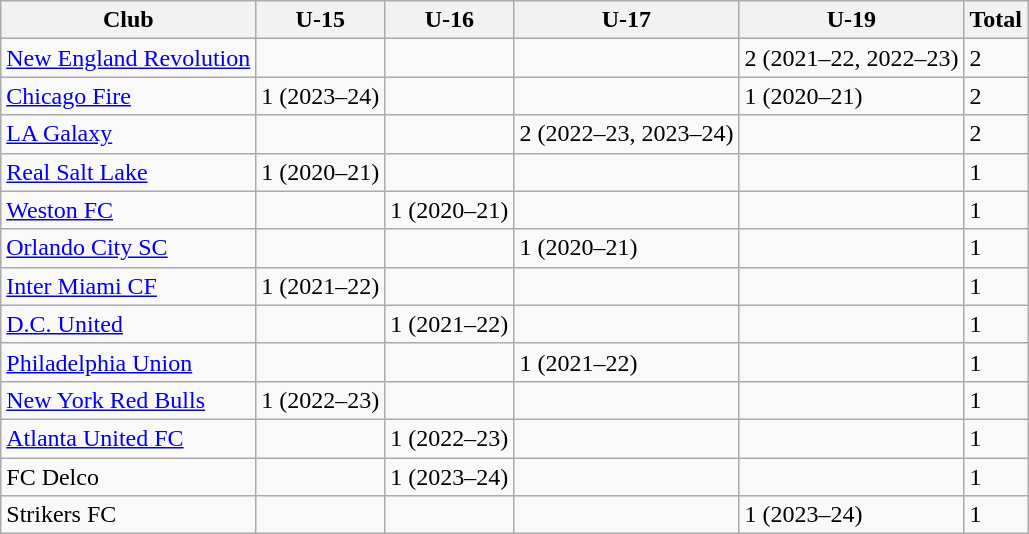<table class="wikitable">
<tr>
<th>Club</th>
<th>U-15</th>
<th>U-16</th>
<th>U-17</th>
<th>U-19</th>
<th>Total</th>
</tr>
<tr>
<td><a href='#'>New England Revolution</a></td>
<td></td>
<td></td>
<td></td>
<td>2 (2021–22, 2022–23)</td>
<td>2</td>
</tr>
<tr>
<td><a href='#'>Chicago Fire</a></td>
<td>1 (2023–24)</td>
<td></td>
<td></td>
<td>1 (2020–21)</td>
<td>2</td>
</tr>
<tr>
<td><a href='#'>LA Galaxy</a></td>
<td></td>
<td></td>
<td>2 (2022–23, 2023–24)</td>
<td></td>
<td>2</td>
</tr>
<tr>
<td><a href='#'>Real Salt Lake</a></td>
<td>1 (2020–21)</td>
<td></td>
<td></td>
<td></td>
<td>1</td>
</tr>
<tr>
<td><a href='#'>Weston FC</a></td>
<td></td>
<td>1 (2020–21)</td>
<td></td>
<td></td>
<td>1</td>
</tr>
<tr>
<td><a href='#'>Orlando City SC</a></td>
<td></td>
<td></td>
<td>1 (2020–21)</td>
<td></td>
<td>1</td>
</tr>
<tr>
<td><a href='#'>Inter Miami CF</a></td>
<td>1 (2021–22)</td>
<td></td>
<td></td>
<td></td>
<td>1</td>
</tr>
<tr>
<td><a href='#'>D.C. United</a></td>
<td></td>
<td>1 (2021–22)</td>
<td></td>
<td></td>
<td>1</td>
</tr>
<tr>
<td><a href='#'>Philadelphia Union</a></td>
<td></td>
<td></td>
<td>1 (2021–22)</td>
<td></td>
<td>1</td>
</tr>
<tr>
<td><a href='#'>New York Red Bulls</a></td>
<td>1 (2022–23)</td>
<td></td>
<td></td>
<td></td>
<td>1</td>
</tr>
<tr>
<td><a href='#'>Atlanta United FC</a></td>
<td></td>
<td>1 (2022–23)</td>
<td></td>
<td></td>
<td>1</td>
</tr>
<tr>
<td>FC Delco</td>
<td></td>
<td>1 (2023–24)</td>
<td></td>
<td></td>
<td>1</td>
</tr>
<tr>
<td>Strikers FC</td>
<td></td>
<td></td>
<td></td>
<td>1 (2023–24)</td>
<td>1</td>
</tr>
</table>
